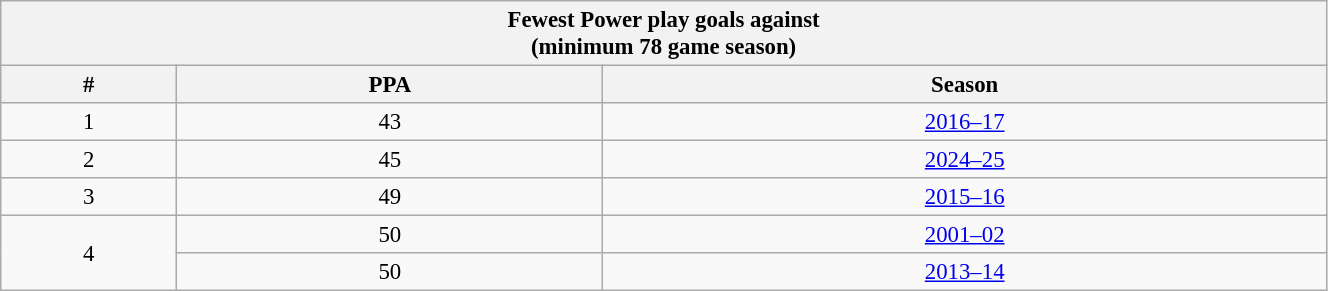<table class="wikitable" style="text-align: center; font-size: 95%" width="70%">
<tr>
<th colspan="3">Fewest Power play goals against<br>(minimum 78 game season)</th>
</tr>
<tr>
<th>#</th>
<th>PPA</th>
<th>Season</th>
</tr>
<tr>
<td>1</td>
<td>43</td>
<td><a href='#'>2016–17</a></td>
</tr>
<tr>
<td>2</td>
<td>45</td>
<td><a href='#'>2024–25</a></td>
</tr>
<tr>
<td>3</td>
<td>49</td>
<td><a href='#'>2015–16</a></td>
</tr>
<tr>
<td rowspan="2">4</td>
<td>50</td>
<td><a href='#'>2001–02</a></td>
</tr>
<tr>
<td>50</td>
<td><a href='#'>2013–14</a></td>
</tr>
</table>
